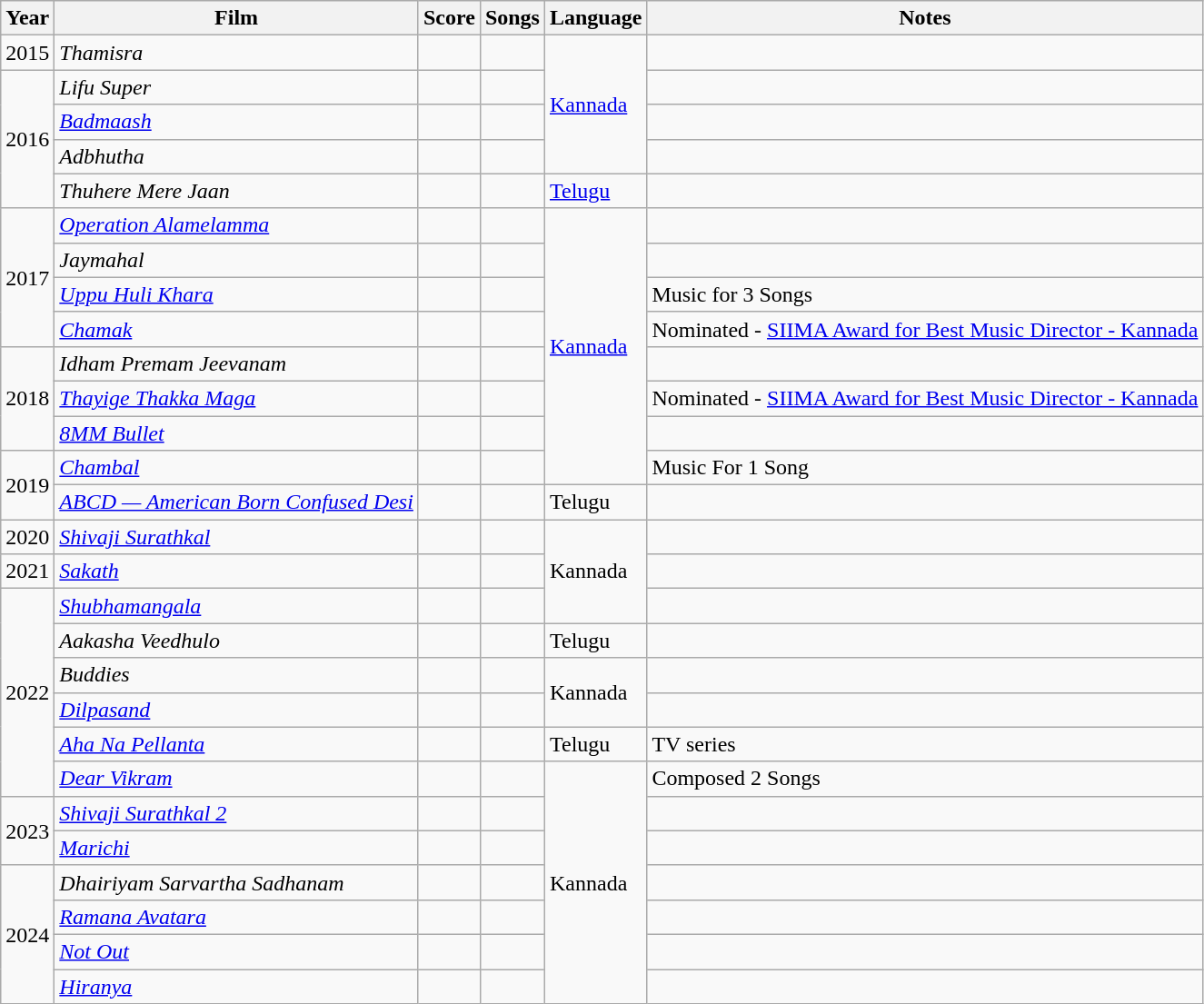<table class="wikitable sortable">
<tr>
<th>Year</th>
<th>Film</th>
<th>Score</th>
<th>Songs</th>
<th>Language</th>
<th>Notes</th>
</tr>
<tr>
<td>2015</td>
<td><em>Thamisra</em></td>
<td></td>
<td></td>
<td rowspan="4"><a href='#'>Kannada</a></td>
<td></td>
</tr>
<tr>
<td rowspan="4">2016</td>
<td><em>Lifu Super</em></td>
<td></td>
<td></td>
<td></td>
</tr>
<tr>
<td><em><a href='#'>Badmaash</a></em></td>
<td></td>
<td></td>
<td></td>
</tr>
<tr>
<td><em>Adbhutha</em></td>
<td></td>
<td></td>
<td></td>
</tr>
<tr>
<td><em>Thuhere Mere Jaan</em></td>
<td></td>
<td></td>
<td><a href='#'>Telugu</a></td>
<td></td>
</tr>
<tr>
<td rowspan="4">2017</td>
<td><em><a href='#'>Operation Alamelamma</a></em></td>
<td></td>
<td></td>
<td rowspan="8"><a href='#'>Kannada</a></td>
<td></td>
</tr>
<tr>
<td><em>Jaymahal</em></td>
<td></td>
<td></td>
<td></td>
</tr>
<tr>
<td><em><a href='#'>Uppu Huli Khara</a></em></td>
<td></td>
<td></td>
<td>Music for 3 Songs</td>
</tr>
<tr>
<td><em><a href='#'>Chamak</a></em></td>
<td></td>
<td></td>
<td>Nominated - <a href='#'>SIIMA Award for Best Music Director - Kannada</a></td>
</tr>
<tr>
<td rowspan="3">2018</td>
<td><em>Idham Premam Jeevanam</em></td>
<td></td>
<td></td>
<td></td>
</tr>
<tr>
<td><em><a href='#'>Thayige Thakka Maga</a></em></td>
<td></td>
<td></td>
<td>Nominated - <a href='#'>SIIMA Award for Best Music Director - Kannada</a></td>
</tr>
<tr>
<td><em><a href='#'>8MM Bullet</a></em></td>
<td></td>
<td></td>
<td></td>
</tr>
<tr>
<td rowspan="2">2019</td>
<td><em><a href='#'>Chambal</a></em></td>
<td></td>
<td></td>
<td>Music For 1 Song</td>
</tr>
<tr>
<td><em><a href='#'>ABCD — American Born Confused Desi</a></em></td>
<td></td>
<td></td>
<td>Telugu</td>
<td></td>
</tr>
<tr>
<td rowspan="1">2020</td>
<td><em><a href='#'>Shivaji Surathkal</a></em></td>
<td></td>
<td></td>
<td rowspan="3">Kannada</td>
<td></td>
</tr>
<tr>
<td>2021</td>
<td><em><a href='#'>Sakath</a></em></td>
<td></td>
<td></td>
<td></td>
</tr>
<tr>
<td rowspan="6">2022</td>
<td><em><a href='#'>Shubhamangala</a></em></td>
<td></td>
<td></td>
<td></td>
</tr>
<tr>
<td><em>Aakasha Veedhulo</em></td>
<td></td>
<td></td>
<td>Telugu</td>
<td></td>
</tr>
<tr>
<td><em>Buddies</em></td>
<td></td>
<td></td>
<td rowspan="2">Kannada</td>
<td></td>
</tr>
<tr>
<td><em><a href='#'>Dilpasand</a></em></td>
<td></td>
<td></td>
<td></td>
</tr>
<tr>
<td><em><a href='#'>Aha Na Pellanta</a></em></td>
<td></td>
<td></td>
<td>Telugu</td>
<td>TV series</td>
</tr>
<tr>
<td><em><a href='#'>Dear Vikram</a></em></td>
<td></td>
<td></td>
<td rowspan="7">Kannada</td>
<td>Composed 2 Songs</td>
</tr>
<tr>
<td rowspan="2">2023</td>
<td><em><a href='#'>Shivaji Surathkal 2</a></em></td>
<td></td>
<td></td>
<td></td>
</tr>
<tr>
<td><em><a href='#'>Marichi</a></em></td>
<td></td>
<td></td>
<td></td>
</tr>
<tr>
<td rowspan="4">2024</td>
<td><em>Dhairiyam Sarvartha Sadhanam</em></td>
<td></td>
<td></td>
<td></td>
</tr>
<tr>
<td><em><a href='#'>Ramana Avatara</a></em></td>
<td></td>
<td></td>
<td></td>
</tr>
<tr>
<td><em><a href='#'>Not Out</a></em></td>
<td></td>
<td></td>
<td></td>
</tr>
<tr>
<td><em><a href='#'>Hiranya</a></em></td>
<td></td>
<td></td>
<td></td>
</tr>
</table>
